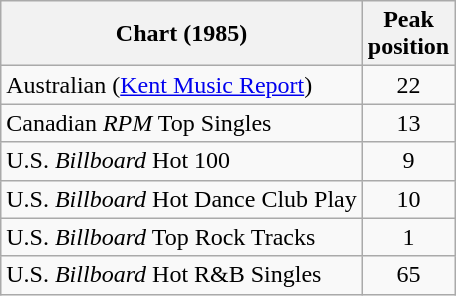<table class="wikitable sortable">
<tr>
<th>Chart (1985)</th>
<th>Peak<br>position</th>
</tr>
<tr>
<td>Australian (<a href='#'>Kent Music Report</a>)</td>
<td align="center">22</td>
</tr>
<tr>
<td>Canadian <em>RPM</em> Top Singles</td>
<td align="center">13</td>
</tr>
<tr>
<td>U.S. <em>Billboard</em> Hot 100</td>
<td align="center">9</td>
</tr>
<tr>
<td>U.S. <em>Billboard</em> Hot Dance Club Play</td>
<td align="center">10</td>
</tr>
<tr>
<td>U.S. <em>Billboard</em> Top Rock Tracks</td>
<td align="center">1</td>
</tr>
<tr>
<td>U.S. <em>Billboard</em> Hot R&B Singles</td>
<td align="center">65</td>
</tr>
</table>
